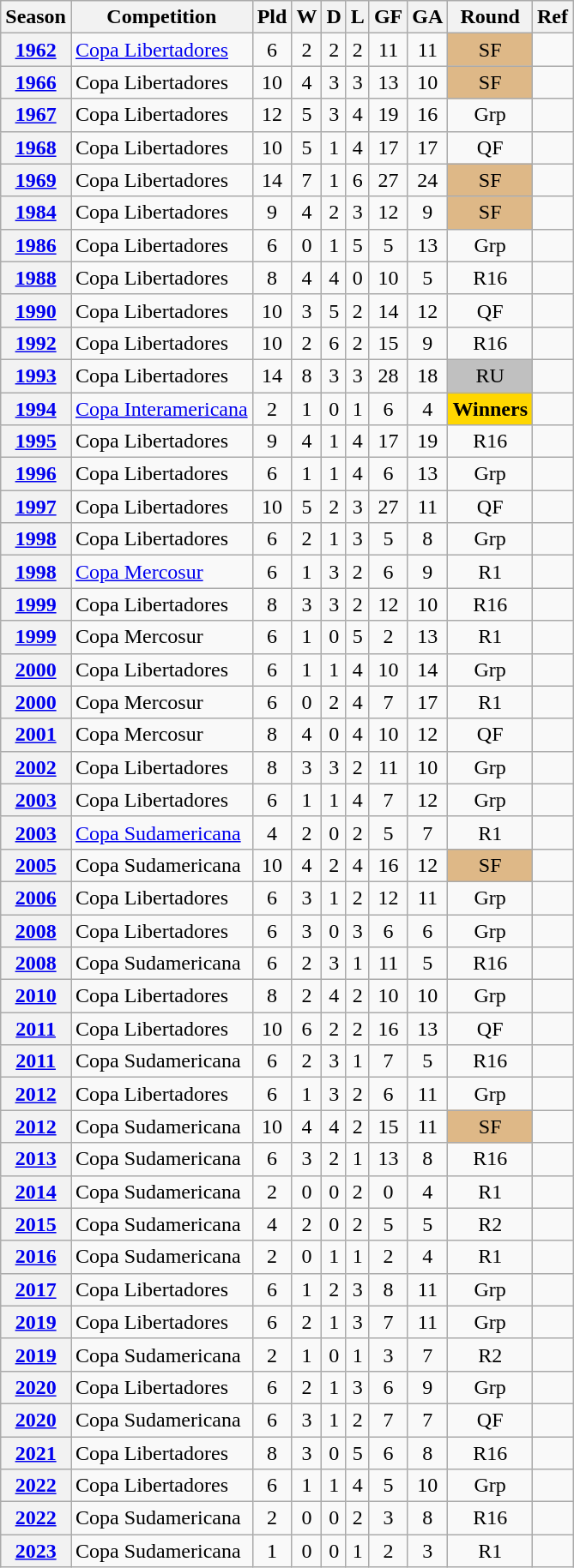<table class="wikitable plainrowheaders sortable" style="text-align:center;">
<tr>
<th scope="col">Season</th>
<th scope="col">Competition</th>
<th scope="col">Pld</th>
<th scope="col">W</th>
<th scope="col">D</th>
<th scope="col">L</th>
<th scope="col">GF</th>
<th scope="col">GA</th>
<th scope="col">Round</th>
<th scope="col">Ref</th>
</tr>
<tr>
<th scope="row" style="text-align:center"><a href='#'>1962</a></th>
<td align=left><a href='#'>Copa Libertadores</a></td>
<td>6</td>
<td>2</td>
<td>2</td>
<td>2</td>
<td>11</td>
<td>11</td>
<td bgcolor="#DEB887">SF</td>
<td></td>
</tr>
<tr>
<th scope="row" style="text-align:center"><a href='#'>1966</a></th>
<td align=left>Copa Libertadores</td>
<td>10</td>
<td>4</td>
<td>3</td>
<td>3</td>
<td>13</td>
<td>10</td>
<td bgcolor="#DEB887">SF</td>
<td></td>
</tr>
<tr>
<th scope="row" style="text-align:center"><a href='#'>1967</a></th>
<td align=left>Copa Libertadores</td>
<td>12</td>
<td>5</td>
<td>3</td>
<td>4</td>
<td>19</td>
<td>16</td>
<td>Grp</td>
<td></td>
</tr>
<tr>
<th scope="row" style="text-align:center"><a href='#'>1968</a></th>
<td align=left>Copa Libertadores</td>
<td>10</td>
<td>5</td>
<td>1</td>
<td>4</td>
<td>17</td>
<td>17</td>
<td>QF</td>
<td></td>
</tr>
<tr>
<th scope="row" style="text-align:center"><a href='#'>1969</a></th>
<td align=left>Copa Libertadores</td>
<td>14</td>
<td>7</td>
<td>1</td>
<td>6</td>
<td>27</td>
<td>24</td>
<td bgcolor="#DEB887">SF</td>
<td></td>
</tr>
<tr>
<th scope="row" style="text-align:center"><a href='#'>1984</a></th>
<td align=left>Copa Libertadores</td>
<td>9</td>
<td>4</td>
<td>2</td>
<td>3</td>
<td>12</td>
<td>9</td>
<td bgcolor="#DEB887">SF</td>
<td></td>
</tr>
<tr>
<th scope="row" style="text-align:center"><a href='#'>1986</a></th>
<td align=left>Copa Libertadores</td>
<td>6</td>
<td>0</td>
<td>1</td>
<td>5</td>
<td>5</td>
<td>13</td>
<td>Grp</td>
<td></td>
</tr>
<tr>
<th scope="row" style="text-align:center"><a href='#'>1988</a></th>
<td align=left>Copa Libertadores</td>
<td>8</td>
<td>4</td>
<td>4</td>
<td>0</td>
<td>10</td>
<td>5</td>
<td>R16</td>
<td></td>
</tr>
<tr>
<th scope="row" style="text-align:center"><a href='#'>1990</a></th>
<td align=left>Copa Libertadores</td>
<td>10</td>
<td>3</td>
<td>5</td>
<td>2</td>
<td>14</td>
<td>12</td>
<td>QF</td>
<td></td>
</tr>
<tr>
<th scope="row" style="text-align:center"><a href='#'>1992</a></th>
<td align=left>Copa Libertadores</td>
<td>10</td>
<td>2</td>
<td>6</td>
<td>2</td>
<td>15</td>
<td>9</td>
<td>R16</td>
<td></td>
</tr>
<tr>
<th scope="row" style="text-align:center"><a href='#'>1993</a></th>
<td align=left>Copa Libertadores</td>
<td>14</td>
<td>8</td>
<td>3</td>
<td>3</td>
<td>28</td>
<td>18</td>
<td bgcolor="silver">RU</td>
<td></td>
</tr>
<tr>
<th scope="row" style="text-align:center"><a href='#'>1994</a></th>
<td align=left><a href='#'>Copa Interamericana</a></td>
<td>2</td>
<td>1</td>
<td>0</td>
<td>1</td>
<td>6</td>
<td>4</td>
<td bgcolor="gold"><strong>Winners</strong></td>
<td></td>
</tr>
<tr>
<th scope="row" style="text-align:center"><a href='#'>1995</a></th>
<td align=left>Copa Libertadores</td>
<td>9</td>
<td>4</td>
<td>1</td>
<td>4</td>
<td>17</td>
<td>19</td>
<td>R16</td>
<td></td>
</tr>
<tr>
<th scope="row" style="text-align:center"><a href='#'>1996</a></th>
<td align=left>Copa Libertadores</td>
<td>6</td>
<td>1</td>
<td>1</td>
<td>4</td>
<td>6</td>
<td>13</td>
<td>Grp</td>
<td></td>
</tr>
<tr>
<th scope="row" style="text-align:center"><a href='#'>1997</a></th>
<td align=left>Copa Libertadores</td>
<td>10</td>
<td>5</td>
<td>2</td>
<td>3</td>
<td>27</td>
<td>11</td>
<td>QF</td>
<td></td>
</tr>
<tr>
<th scope="row" style="text-align:center"><a href='#'>1998</a></th>
<td align=left>Copa Libertadores</td>
<td>6</td>
<td>2</td>
<td>1</td>
<td>3</td>
<td>5</td>
<td>8</td>
<td>Grp</td>
<td></td>
</tr>
<tr>
<th scope="row" style="text-align:center"><a href='#'>1998</a></th>
<td align=left><a href='#'>Copa Mercosur</a></td>
<td>6</td>
<td>1</td>
<td>3</td>
<td>2</td>
<td>6</td>
<td>9</td>
<td>R1</td>
<td></td>
</tr>
<tr>
<th scope="row" style="text-align:center"><a href='#'>1999</a></th>
<td align=left>Copa Libertadores</td>
<td>8</td>
<td>3</td>
<td>3</td>
<td>2</td>
<td>12</td>
<td>10</td>
<td>R16</td>
<td></td>
</tr>
<tr>
<th scope="row" style="text-align:center"><a href='#'>1999</a></th>
<td align=left>Copa Mercosur</td>
<td>6</td>
<td>1</td>
<td>0</td>
<td>5</td>
<td>2</td>
<td>13</td>
<td>R1</td>
<td></td>
</tr>
<tr>
<th scope="row" style="text-align:center"><a href='#'>2000</a></th>
<td align=left>Copa Libertadores</td>
<td>6</td>
<td>1</td>
<td>1</td>
<td>4</td>
<td>10</td>
<td>14</td>
<td>Grp</td>
<td></td>
</tr>
<tr>
<th scope="row" style="text-align:center"><a href='#'>2000</a></th>
<td align=left>Copa Mercosur</td>
<td>6</td>
<td>0</td>
<td>2</td>
<td>4</td>
<td>7</td>
<td>17</td>
<td>R1</td>
<td></td>
</tr>
<tr>
<th scope="row" style="text-align:center"><a href='#'>2001</a></th>
<td align=left>Copa Mercosur</td>
<td>8</td>
<td>4</td>
<td>0</td>
<td>4</td>
<td>10</td>
<td>12</td>
<td>QF</td>
<td></td>
</tr>
<tr>
<th scope="row" style="text-align:center"><a href='#'>2002</a></th>
<td align=left>Copa Libertadores</td>
<td>8</td>
<td>3</td>
<td>3</td>
<td>2</td>
<td>11</td>
<td>10</td>
<td>Grp</td>
<td></td>
</tr>
<tr>
<th scope="row" style="text-align:center"><a href='#'>2003</a></th>
<td align=left>Copa Libertadores</td>
<td>6</td>
<td>1</td>
<td>1</td>
<td>4</td>
<td>7</td>
<td>12</td>
<td>Grp</td>
<td></td>
</tr>
<tr>
<th scope="row" style="text-align:center"><a href='#'>2003</a></th>
<td align=left><a href='#'>Copa Sudamericana</a></td>
<td>4</td>
<td>2</td>
<td>0</td>
<td>2</td>
<td>5</td>
<td>7</td>
<td>R1</td>
<td></td>
</tr>
<tr>
<th scope="row" style="text-align:center"><a href='#'>2005</a></th>
<td align=left>Copa Sudamericana</td>
<td>10</td>
<td>4</td>
<td>2</td>
<td>4</td>
<td>16</td>
<td>12</td>
<td bgcolor="#DEB887">SF</td>
<td></td>
</tr>
<tr>
<th scope="row" style="text-align:center"><a href='#'>2006</a></th>
<td align=left>Copa Libertadores</td>
<td>6</td>
<td>3</td>
<td>1</td>
<td>2</td>
<td>12</td>
<td>11</td>
<td>Grp</td>
<td></td>
</tr>
<tr>
<th scope="row" style="text-align:center"><a href='#'>2008</a></th>
<td align=left>Copa Libertadores</td>
<td>6</td>
<td>3</td>
<td>0</td>
<td>3</td>
<td>6</td>
<td>6</td>
<td>Grp</td>
<td></td>
</tr>
<tr>
<th scope="row" style="text-align:center"><a href='#'>2008</a></th>
<td align=left>Copa Sudamericana</td>
<td>6</td>
<td>2</td>
<td>3</td>
<td>1</td>
<td>11</td>
<td>5</td>
<td>R16</td>
<td></td>
</tr>
<tr>
<th scope="row" style="text-align:center"><a href='#'>2010</a></th>
<td align=left>Copa Libertadores</td>
<td>8</td>
<td>2</td>
<td>4</td>
<td>2</td>
<td>10</td>
<td>10</td>
<td>Grp</td>
<td></td>
</tr>
<tr>
<th scope="row" style="text-align:center"><a href='#'>2011</a></th>
<td align=left>Copa Libertadores</td>
<td>10</td>
<td>6</td>
<td>2</td>
<td>2</td>
<td>16</td>
<td>13</td>
<td>QF</td>
<td></td>
</tr>
<tr>
<th scope="row" style="text-align:center"><a href='#'>2011</a></th>
<td align=left>Copa Sudamericana</td>
<td>6</td>
<td>2</td>
<td>3</td>
<td>1</td>
<td>7</td>
<td>5</td>
<td>R16</td>
<td></td>
</tr>
<tr>
<th scope="row" style="text-align:center"><a href='#'>2012</a></th>
<td align=left>Copa Libertadores</td>
<td>6</td>
<td>1</td>
<td>3</td>
<td>2</td>
<td>6</td>
<td>11</td>
<td>Grp</td>
<td></td>
</tr>
<tr>
<th scope="row" style="text-align:center"><a href='#'>2012</a></th>
<td align=left>Copa Sudamericana</td>
<td>10</td>
<td>4</td>
<td>4</td>
<td>2</td>
<td>15</td>
<td>11</td>
<td bgcolor="#DEB887">SF</td>
<td></td>
</tr>
<tr>
<th scope="row" style="text-align:center"><a href='#'>2013</a></th>
<td align=left>Copa Sudamericana</td>
<td>6</td>
<td>3</td>
<td>2</td>
<td>1</td>
<td>13</td>
<td>8</td>
<td>R16</td>
<td></td>
</tr>
<tr>
<th scope="row" style="text-align:center"><a href='#'>2014</a></th>
<td align=left>Copa Sudamericana</td>
<td>2</td>
<td>0</td>
<td>0</td>
<td>2</td>
<td>0</td>
<td>4</td>
<td>R1</td>
<td></td>
</tr>
<tr>
<th scope="row" style="text-align:center"><a href='#'>2015</a></th>
<td align=left>Copa Sudamericana</td>
<td>4</td>
<td>2</td>
<td>0</td>
<td>2</td>
<td>5</td>
<td>5</td>
<td>R2</td>
<td></td>
</tr>
<tr>
<th scope="row" style="text-align:center"><a href='#'>2016</a></th>
<td align=left>Copa Sudamericana</td>
<td>2</td>
<td>0</td>
<td>1</td>
<td>1</td>
<td>2</td>
<td>4</td>
<td>R1</td>
<td></td>
</tr>
<tr>
<th scope="row" style="text-align:center"><a href='#'>2017</a></th>
<td align=left>Copa Libertadores</td>
<td>6</td>
<td>1</td>
<td>2</td>
<td>3</td>
<td>8</td>
<td>11</td>
<td>Grp</td>
<td></td>
</tr>
<tr>
<th scope="row" style="text-align:center"><a href='#'>2019</a></th>
<td align=left>Copa Libertadores</td>
<td>6</td>
<td>2</td>
<td>1</td>
<td>3</td>
<td>7</td>
<td>11</td>
<td>Grp</td>
<td></td>
</tr>
<tr>
<th scope="row" style="text-align:center"><a href='#'>2019</a></th>
<td align=left>Copa Sudamericana</td>
<td>2</td>
<td>1</td>
<td>0</td>
<td>1</td>
<td>3</td>
<td>7</td>
<td>R2</td>
<td></td>
</tr>
<tr>
<th scope="row" style="text-align:center"><a href='#'>2020</a></th>
<td align=left>Copa Libertadores</td>
<td>6</td>
<td>2</td>
<td>1</td>
<td>3</td>
<td>6</td>
<td>9</td>
<td>Grp</td>
<td></td>
</tr>
<tr>
<th scope="row" style="text-align:center"><a href='#'>2020</a></th>
<td align=left>Copa Sudamericana</td>
<td>6</td>
<td>3</td>
<td>1</td>
<td>2</td>
<td>7</td>
<td>7</td>
<td>QF</td>
<td></td>
</tr>
<tr>
<th scope="row" style="text-align:center"><a href='#'>2021</a></th>
<td align=left>Copa Libertadores</td>
<td>8</td>
<td>3</td>
<td>0</td>
<td>5</td>
<td>6</td>
<td>8</td>
<td>R16</td>
<td></td>
</tr>
<tr>
<th scope="row" style="text-align:center"><a href='#'>2022</a></th>
<td align=left>Copa Libertadores</td>
<td>6</td>
<td>1</td>
<td>1</td>
<td>4</td>
<td>5</td>
<td>10</td>
<td>Grp</td>
<td></td>
</tr>
<tr>
<th scope="row" style="text-align:center"><a href='#'>2022</a></th>
<td align=left>Copa Sudamericana</td>
<td>2</td>
<td>0</td>
<td>0</td>
<td>2</td>
<td>3</td>
<td>8</td>
<td>R16</td>
<td></td>
</tr>
<tr>
<th scope="row" style="text-align:center"><a href='#'>2023</a></th>
<td align=left>Copa Sudamericana</td>
<td>1</td>
<td>0</td>
<td>0</td>
<td>1</td>
<td>2</td>
<td>3</td>
<td>R1</td>
<td></td>
</tr>
</table>
